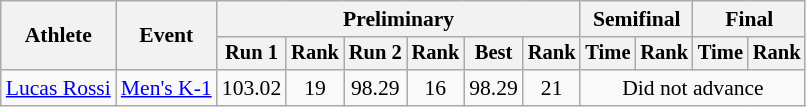<table class="wikitable" style="font-size:90%">
<tr>
<th rowspan=2>Athlete</th>
<th rowspan=2>Event</th>
<th colspan=6>Preliminary</th>
<th colspan=2>Semifinal</th>
<th colspan=2>Final</th>
</tr>
<tr style="font-size:95%">
<th>Run 1</th>
<th>Rank</th>
<th>Run 2</th>
<th>Rank</th>
<th>Best</th>
<th>Rank</th>
<th>Time</th>
<th>Rank</th>
<th>Time</th>
<th>Rank</th>
</tr>
<tr align=center>
<td align=left><a href='#'>Lucas Rossi</a></td>
<td align=left><a href='#'>Men's K-1</a></td>
<td>103.02</td>
<td>19</td>
<td>98.29</td>
<td>16</td>
<td>98.29</td>
<td>21</td>
<td colspan=4>Did not advance</td>
</tr>
</table>
